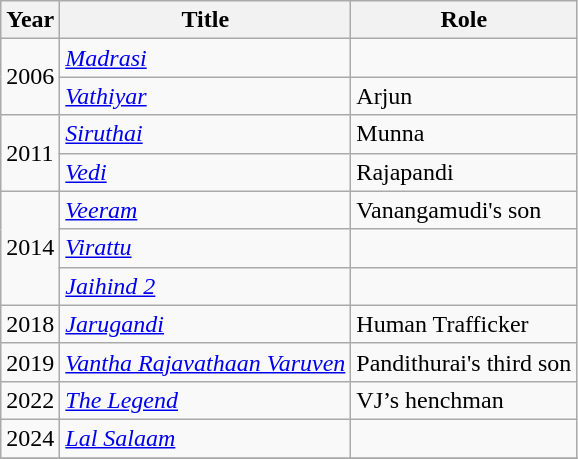<table class="wikitable sortable">
<tr>
<th>Year</th>
<th>Title</th>
<th>Role</th>
</tr>
<tr>
<td rowspan="2">2006</td>
<td><em><a href='#'>Madrasi</a></em></td>
<td></td>
</tr>
<tr>
<td><em><a href='#'>Vathiyar</a> </em></td>
<td>Arjun</td>
</tr>
<tr>
<td rowspan="2">2011</td>
<td><em><a href='#'>Siruthai</a></em></td>
<td>Munna</td>
</tr>
<tr>
<td><a href='#'><em>Vedi</em></a></td>
<td>Rajapandi</td>
</tr>
<tr>
<td rowspan="3">2014</td>
<td><a href='#'><em>Veeram</em></a></td>
<td>Vanangamudi's son</td>
</tr>
<tr>
<td><em><a href='#'>Virattu</a></em></td>
<td></td>
</tr>
<tr>
<td><em><a href='#'>Jaihind 2</a></em></td>
<td></td>
</tr>
<tr>
<td>2018</td>
<td><em><a href='#'>Jarugandi</a> </em></td>
<td>Human Trafficker</td>
</tr>
<tr>
<td>2019</td>
<td><em><a href='#'>Vantha Rajavathaan Varuven</a></em></td>
<td>Pandithurai's third son</td>
</tr>
<tr>
<td>2022</td>
<td><a href='#'><em>The Legend</em></a></td>
<td>VJ’s henchman</td>
</tr>
<tr>
<td>2024</td>
<td><a href='#'><em>Lal Salaam</em></a></td>
<td></td>
</tr>
<tr>
</tr>
</table>
